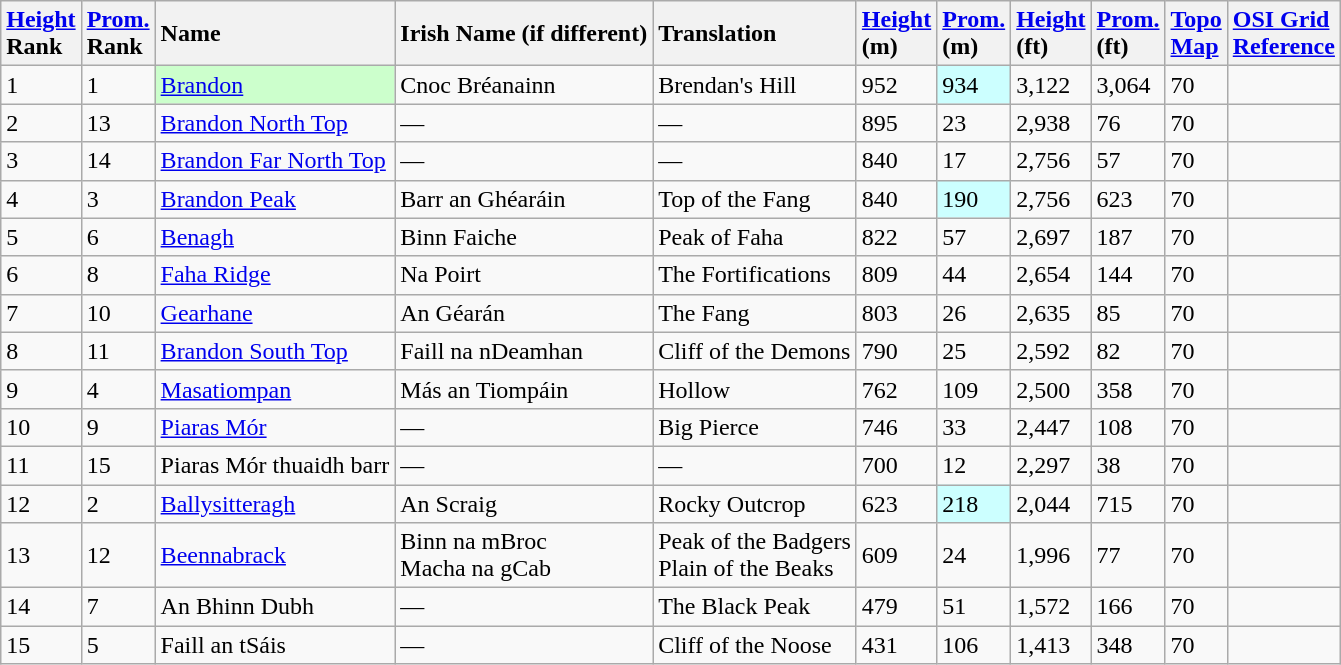<table class="wikitable sortable" style="text-align:left">
<tr>
<th style="text-align:left"><a href='#'>Height</a><br>Rank</th>
<th style="text-align:left"><a href='#'>Prom.</a><br>Rank</th>
<th style="text-align:left">Name</th>
<th style="text-align:left">Irish Name (if different)</th>
<th style="text-align:left">Translation</th>
<th style="text-align:left"><a href='#'>Height</a><br>(m)</th>
<th style="text-align:left"><a href='#'>Prom.</a><br>(m)</th>
<th style="text-align:left"><a href='#'>Height</a><br>(ft)</th>
<th style="text-align:left"><a href='#'>Prom.</a><br>(ft)</th>
<th style="text-align:left"><a href='#'>Topo<br>Map</a></th>
<th style="text-align:left"><a href='#'>OSI Grid<br>Reference</a></th>
</tr>
<tr>
<td>1</td>
<td>1</td>
<td style="background:#cfc;text-align:left"><a href='#'>Brandon</a></td>
<td>Cnoc Bréanainn</td>
<td>Brendan's Hill</td>
<td>952</td>
<td style="background:#cff;text-align:left">934</td>
<td>3,122</td>
<td>3,064</td>
<td>70</td>
<td></td>
</tr>
<tr>
<td>2</td>
<td>13</td>
<td><a href='#'>Brandon North Top</a></td>
<td>—</td>
<td>—</td>
<td>895</td>
<td>23</td>
<td>2,938</td>
<td>76</td>
<td>70</td>
<td></td>
</tr>
<tr>
<td>3</td>
<td>14</td>
<td><a href='#'>Brandon Far North Top</a></td>
<td>—</td>
<td>—</td>
<td>840</td>
<td>17</td>
<td>2,756</td>
<td>57</td>
<td>70</td>
<td></td>
</tr>
<tr>
<td>4</td>
<td>3</td>
<td><a href='#'>Brandon Peak</a></td>
<td>Barr an Ghéaráin</td>
<td>Top of the Fang</td>
<td>840</td>
<td style="background:#cff;text-align:left">190</td>
<td>2,756</td>
<td>623</td>
<td>70</td>
<td></td>
</tr>
<tr>
<td>5</td>
<td>6</td>
<td><a href='#'>Benagh</a></td>
<td>Binn Faiche</td>
<td>Peak of Faha</td>
<td>822</td>
<td>57</td>
<td>2,697</td>
<td>187</td>
<td>70</td>
<td></td>
</tr>
<tr>
<td>6</td>
<td>8</td>
<td><a href='#'>Faha Ridge</a></td>
<td>Na Poirt</td>
<td>The Fortifications</td>
<td>809</td>
<td>44</td>
<td>2,654</td>
<td>144</td>
<td>70</td>
<td></td>
</tr>
<tr>
<td>7</td>
<td>10</td>
<td><a href='#'>Gearhane</a></td>
<td>An Géarán</td>
<td>The Fang</td>
<td>803</td>
<td>26</td>
<td>2,635</td>
<td>85</td>
<td>70</td>
<td></td>
</tr>
<tr>
<td>8</td>
<td>11</td>
<td><a href='#'>Brandon South Top</a></td>
<td>Faill na nDeamhan</td>
<td>Cliff of the Demons</td>
<td>790</td>
<td>25</td>
<td>2,592</td>
<td>82</td>
<td>70</td>
<td></td>
</tr>
<tr>
<td>9</td>
<td>4</td>
<td><a href='#'>Masatiompan</a></td>
<td>Más an Tiompáin</td>
<td Rump of the Drum/Hump>Hollow</td>
<td>762</td>
<td>109</td>
<td>2,500</td>
<td>358</td>
<td>70</td>
<td></td>
</tr>
<tr>
<td>10</td>
<td>9</td>
<td><a href='#'>Piaras Mór</a></td>
<td>—</td>
<td>Big Pierce</td>
<td>746</td>
<td>33</td>
<td>2,447</td>
<td>108</td>
<td>70</td>
<td></td>
</tr>
<tr>
<td>11</td>
<td>15</td>
<td>Piaras Mór thuaidh barr</td>
<td>—</td>
<td>—</td>
<td>700</td>
<td>12</td>
<td>2,297</td>
<td>38</td>
<td>70</td>
<td></td>
</tr>
<tr>
<td>12</td>
<td>2</td>
<td><a href='#'>Ballysitteragh</a></td>
<td>An Scraig</td>
<td>Rocky Outcrop</td>
<td>623</td>
<td style="background:#cff;text-align:left">218</td>
<td>2,044</td>
<td>715</td>
<td>70</td>
<td></td>
</tr>
<tr>
<td>13</td>
<td>12</td>
<td><a href='#'>Beennabrack</a></td>
<td>Binn na mBroc<br>Macha na gCab</td>
<td>Peak of the Badgers<br>Plain of the Beaks</td>
<td>609</td>
<td>24</td>
<td>1,996</td>
<td>77</td>
<td>70</td>
<td></td>
</tr>
<tr>
<td>14</td>
<td>7</td>
<td>An Bhinn Dubh</td>
<td>—</td>
<td>The Black Peak</td>
<td>479</td>
<td>51</td>
<td>1,572</td>
<td>166</td>
<td>70</td>
<td></td>
</tr>
<tr>
<td>15</td>
<td>5</td>
<td>Faill an tSáis</td>
<td>—</td>
<td>Cliff of the Noose</td>
<td>431</td>
<td>106</td>
<td>1,413</td>
<td>348</td>
<td>70</td>
<td></td>
</tr>
</table>
